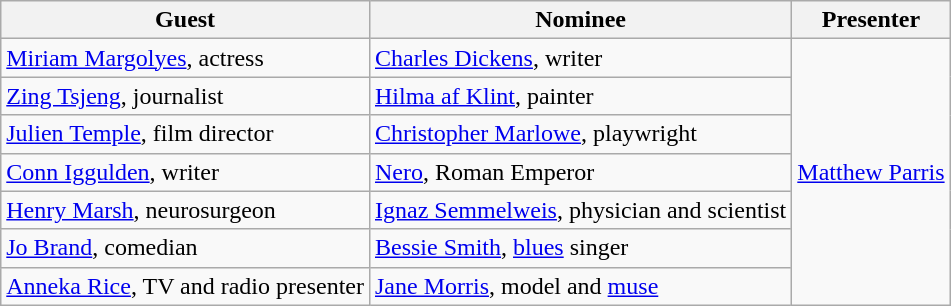<table class="wikitable">
<tr>
<th>Guest</th>
<th>Nominee</th>
<th>Presenter</th>
</tr>
<tr>
<td><a href='#'>Miriam Margolyes</a>, actress</td>
<td><a href='#'>Charles Dickens</a>, writer</td>
<td rowspan="7"><a href='#'>Matthew Parris</a></td>
</tr>
<tr>
<td><a href='#'>Zing Tsjeng</a>, journalist</td>
<td><a href='#'>Hilma af Klint</a>, painter</td>
</tr>
<tr>
<td><a href='#'>Julien Temple</a>, film director</td>
<td><a href='#'>Christopher Marlowe</a>, playwright</td>
</tr>
<tr>
<td><a href='#'>Conn Iggulden</a>, writer</td>
<td><a href='#'>Nero</a>, Roman Emperor</td>
</tr>
<tr>
<td><a href='#'>Henry Marsh</a>, neurosurgeon</td>
<td><a href='#'>Ignaz Semmelweis</a>, physician and scientist</td>
</tr>
<tr>
<td><a href='#'>Jo Brand</a>, comedian</td>
<td><a href='#'>Bessie Smith</a>, <a href='#'>blues</a> singer</td>
</tr>
<tr>
<td><a href='#'>Anneka Rice</a>, TV and radio presenter</td>
<td><a href='#'>Jane Morris</a>, model and <a href='#'>muse</a></td>
</tr>
</table>
